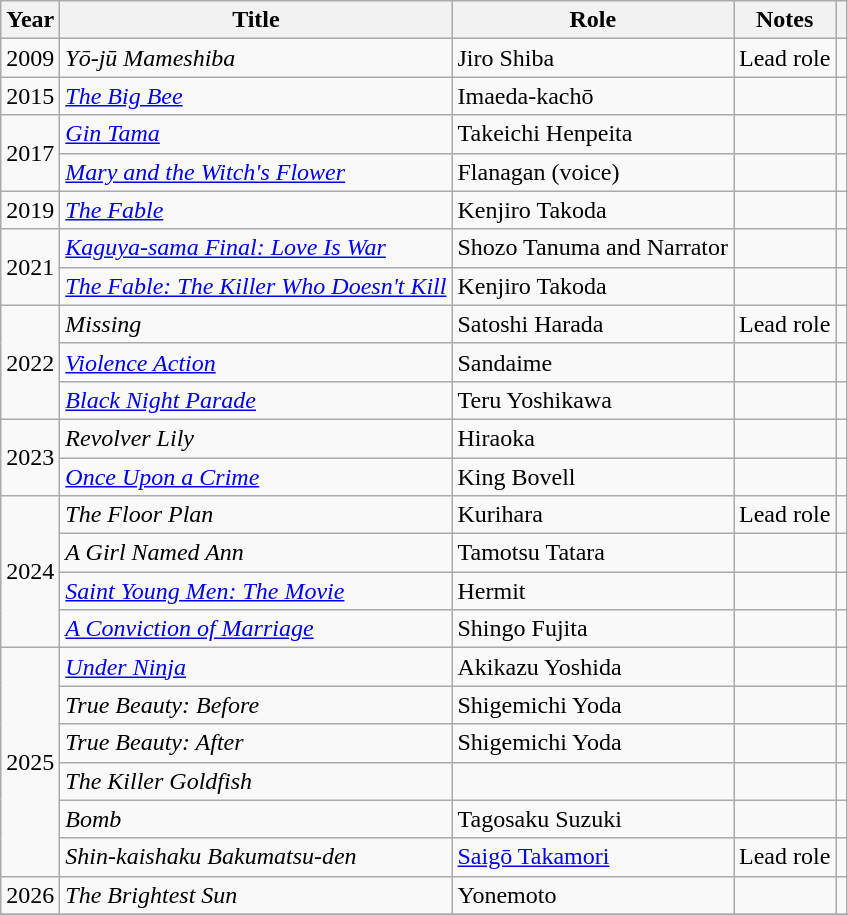<table class="wikitable">
<tr>
<th>Year</th>
<th>Title</th>
<th>Role</th>
<th>Notes</th>
<th></th>
</tr>
<tr>
<td>2009</td>
<td><em>Yō-jū Mameshiba</em></td>
<td>Jiro Shiba</td>
<td>Lead role</td>
<td></td>
</tr>
<tr>
<td>2015</td>
<td><em><a href='#'>The Big Bee</a></em></td>
<td>Imaeda-kachō</td>
<td></td>
<td></td>
</tr>
<tr>
<td rowspan=2>2017</td>
<td><em><a href='#'>Gin Tama</a></em></td>
<td>Takeichi Henpeita</td>
<td></td>
<td></td>
</tr>
<tr>
<td><em><a href='#'>Mary and the Witch's Flower</a></em></td>
<td>Flanagan (voice)</td>
<td></td>
<td></td>
</tr>
<tr>
<td>2019</td>
<td><em><a href='#'>The Fable</a></em></td>
<td>Kenjiro Takoda</td>
<td></td>
<td></td>
</tr>
<tr>
<td rowspan=2>2021</td>
<td><em><a href='#'>Kaguya-sama Final: Love Is War</a></em></td>
<td>Shozo Tanuma and Narrator</td>
<td></td>
<td></td>
</tr>
<tr>
<td><em><a href='#'>The Fable: The Killer Who Doesn't Kill</a></em></td>
<td>Kenjiro Takoda</td>
<td></td>
<td></td>
</tr>
<tr>
<td rowspan=3>2022</td>
<td><em>Missing</em></td>
<td>Satoshi Harada</td>
<td>Lead role</td>
<td></td>
</tr>
<tr>
<td><em><a href='#'>Violence Action</a></em></td>
<td>Sandaime</td>
<td></td>
<td></td>
</tr>
<tr>
<td><em><a href='#'>Black Night Parade</a></em></td>
<td>Teru Yoshikawa</td>
<td></td>
<td></td>
</tr>
<tr>
<td rowspan=2>2023</td>
<td><em>Revolver Lily</em></td>
<td>Hiraoka</td>
<td></td>
<td></td>
</tr>
<tr>
<td><em><a href='#'>Once Upon a Crime</a></em></td>
<td>King Bovell</td>
<td></td>
<td></td>
</tr>
<tr>
<td rowspan=4>2024</td>
<td><em>The Floor Plan</em></td>
<td>Kurihara</td>
<td>Lead role</td>
<td></td>
</tr>
<tr>
<td><em>A Girl Named Ann</em></td>
<td>Tamotsu Tatara</td>
<td></td>
<td></td>
</tr>
<tr>
<td><em><a href='#'>Saint Young Men: The Movie</a></em></td>
<td>Hermit</td>
<td></td>
<td></td>
</tr>
<tr>
<td><em><a href='#'>A Conviction of Marriage</a></em></td>
<td>Shingo Fujita</td>
<td></td>
<td></td>
</tr>
<tr>
<td rowspan=6>2025</td>
<td><em><a href='#'>Under Ninja</a></em></td>
<td>Akikazu Yoshida</td>
<td></td>
<td></td>
</tr>
<tr>
<td><em>True Beauty: Before</em></td>
<td>Shigemichi Yoda</td>
<td></td>
<td></td>
</tr>
<tr>
<td><em>True Beauty: After</em></td>
<td>Shigemichi Yoda</td>
<td></td>
<td></td>
</tr>
<tr>
<td><em>The Killer Goldfish</em></td>
<td></td>
<td></td>
<td></td>
</tr>
<tr>
<td><em>Bomb</em></td>
<td>Tagosaku Suzuki</td>
<td></td>
<td></td>
</tr>
<tr>
<td><em>Shin-kaishaku Bakumatsu-den</em></td>
<td><a href='#'>Saigō Takamori</a></td>
<td>Lead role</td>
<td></td>
</tr>
<tr>
<td rowspan=1>2026</td>
<td><em>The Brightest Sun</em></td>
<td>Yonemoto</td>
<td></td>
<td></td>
</tr>
<tr>
</tr>
</table>
